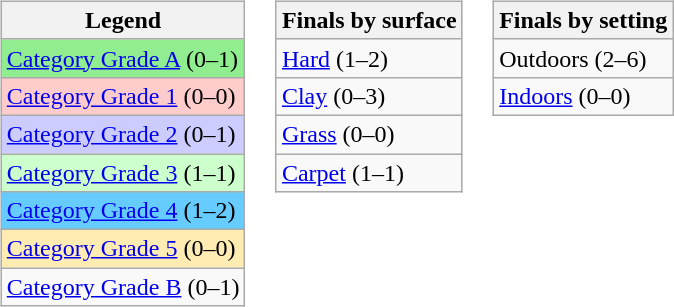<table>
<tr valign=top>
<td><br><table class=wikitable>
<tr>
<th>Legend</th>
</tr>
<tr bgcolor="lightgreen">
<td><a href='#'>Category Grade A</a> (0–1)</td>
</tr>
<tr bgcolor="#FFCCCC">
<td><a href='#'>Category Grade 1</a> (0–0)</td>
</tr>
<tr bgcolor="#CCCCFF">
<td><a href='#'>Category Grade 2</a> (0–1)</td>
</tr>
<tr bgcolor="#CCFFCC">
<td><a href='#'>Category Grade 3</a> (1–1)</td>
</tr>
<tr bgcolor="#66CCFF">
<td><a href='#'>Category Grade 4</a> (1–2)</td>
</tr>
<tr bgcolor="#FFECB2">
<td><a href='#'>Category Grade 5</a> (0–0)</td>
</tr>
<tr>
<td><a href='#'>Category Grade B</a> (0–1)</td>
</tr>
</table>
</td>
<td><br><table class=wikitable>
<tr>
<th>Finals by surface</th>
</tr>
<tr>
<td><a href='#'>Hard</a> (1–2)</td>
</tr>
<tr>
<td><a href='#'>Clay</a> (0–3)</td>
</tr>
<tr>
<td><a href='#'>Grass</a> (0–0)</td>
</tr>
<tr>
<td><a href='#'>Carpet</a> (1–1)</td>
</tr>
</table>
</td>
<td><br><table class=wikitable>
<tr>
<th>Finals by setting</th>
</tr>
<tr>
<td>Outdoors (2–6)</td>
</tr>
<tr>
<td><a href='#'>Indoors</a> (0–0)</td>
</tr>
</table>
</td>
</tr>
</table>
